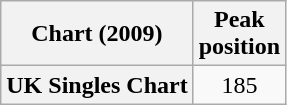<table class="wikitable plainrowheaders" style="text-align:center">
<tr>
<th scope="col">Chart (2009)</th>
<th scope="col">Peak<br>position</th>
</tr>
<tr>
<th scope="row">UK Singles Chart</th>
<td>185</td>
</tr>
</table>
